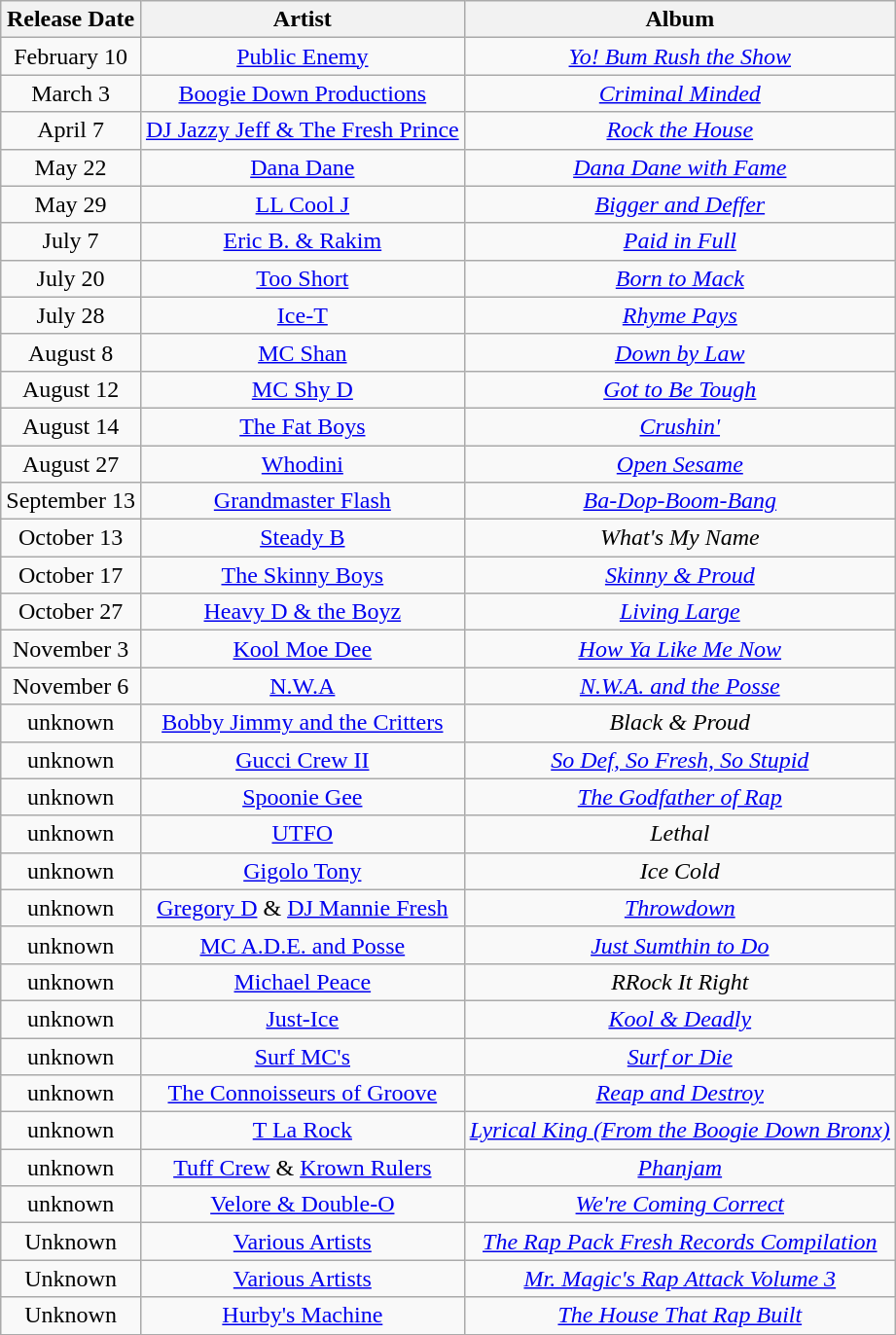<table class="wikitable" style="text-align:center;">
<tr>
<th scope="col">Release Date</th>
<th scope="col">Artist</th>
<th scope="col">Album</th>
</tr>
<tr>
<td>February 10</td>
<td><a href='#'>Public Enemy</a></td>
<td><em><a href='#'>Yo! Bum Rush the Show</a></em></td>
</tr>
<tr>
<td>March 3</td>
<td><a href='#'>Boogie Down Productions</a></td>
<td><em><a href='#'>Criminal Minded</a></em></td>
</tr>
<tr>
<td>April 7</td>
<td><a href='#'>DJ Jazzy Jeff & The Fresh Prince</a></td>
<td><em><a href='#'>Rock the House</a></em></td>
</tr>
<tr>
<td>May 22</td>
<td><a href='#'>Dana Dane</a></td>
<td><em><a href='#'>Dana Dane with Fame</a></em></td>
</tr>
<tr>
<td>May 29</td>
<td><a href='#'>LL Cool J</a></td>
<td><em><a href='#'>Bigger and Deffer</a></em></td>
</tr>
<tr>
<td>July 7</td>
<td><a href='#'>Eric B. & Rakim</a></td>
<td><em><a href='#'>Paid in Full</a></em></td>
</tr>
<tr>
<td>July 20</td>
<td><a href='#'>Too Short</a></td>
<td><em><a href='#'>Born to Mack</a></em></td>
</tr>
<tr>
<td>July 28</td>
<td><a href='#'>Ice-T</a></td>
<td><em><a href='#'>Rhyme Pays</a></em></td>
</tr>
<tr>
<td>August 8</td>
<td><a href='#'>MC Shan</a></td>
<td><em><a href='#'>Down by Law</a></em></td>
</tr>
<tr>
<td>August 12</td>
<td><a href='#'>MC Shy D</a></td>
<td><em><a href='#'>Got to Be Tough</a></em></td>
</tr>
<tr>
<td>August 14</td>
<td><a href='#'>The Fat Boys</a></td>
<td><em><a href='#'>Crushin'</a></em></td>
</tr>
<tr>
<td>August 27</td>
<td><a href='#'>Whodini</a></td>
<td><em><a href='#'>Open Sesame</a></em></td>
</tr>
<tr>
<td>September 13</td>
<td><a href='#'>Grandmaster Flash</a></td>
<td><em><a href='#'>Ba-Dop-Boom-Bang</a></em></td>
</tr>
<tr>
<td>October 13</td>
<td><a href='#'>Steady B</a></td>
<td><em>What's My Name</em></td>
</tr>
<tr>
<td>October 17</td>
<td><a href='#'>The Skinny Boys</a></td>
<td><em><a href='#'>Skinny & Proud</a></em></td>
</tr>
<tr>
<td>October 27</td>
<td><a href='#'>Heavy D & the Boyz</a></td>
<td><em><a href='#'>Living Large</a></em></td>
</tr>
<tr>
<td>November 3</td>
<td><a href='#'>Kool Moe Dee</a></td>
<td><em><a href='#'>How Ya Like Me Now</a></em></td>
</tr>
<tr>
<td>November 6</td>
<td><a href='#'>N.W.A</a></td>
<td><em><a href='#'>N.W.A. and the Posse</a></em></td>
</tr>
<tr>
<td>unknown</td>
<td><a href='#'>Bobby Jimmy and the Critters</a></td>
<td><em>Black & Proud</em></td>
</tr>
<tr>
<td>unknown</td>
<td><a href='#'>Gucci Crew II</a></td>
<td><em><a href='#'>So Def, So Fresh, So Stupid</a></em></td>
</tr>
<tr>
<td>unknown</td>
<td><a href='#'>Spoonie Gee</a></td>
<td><em><a href='#'>The Godfather of Rap</a></em></td>
</tr>
<tr>
<td>unknown</td>
<td><a href='#'>UTFO</a></td>
<td><em>Lethal</em></td>
</tr>
<tr>
<td>unknown</td>
<td><a href='#'>Gigolo Tony</a></td>
<td><em>Ice Cold</em></td>
</tr>
<tr>
<td>unknown</td>
<td><a href='#'>Gregory D</a> & <a href='#'>DJ Mannie Fresh</a></td>
<td><em><a href='#'>Throwdown</a></em></td>
</tr>
<tr>
<td>unknown</td>
<td><a href='#'>MC A.D.E. and Posse</a></td>
<td><em><a href='#'>Just Sumthin to Do</a></em></td>
</tr>
<tr>
<td>unknown</td>
<td><a href='#'>Michael Peace</a></td>
<td><em>RRock It Right</em></td>
</tr>
<tr>
<td>unknown</td>
<td><a href='#'>Just-Ice</a></td>
<td><em><a href='#'>Kool & Deadly</a></em></td>
</tr>
<tr>
<td>unknown</td>
<td><a href='#'>Surf MC's</a></td>
<td><em><a href='#'>Surf or Die</a></em></td>
</tr>
<tr>
<td>unknown</td>
<td><a href='#'>The Connoisseurs of Groove</a></td>
<td><em><a href='#'>Reap and Destroy</a></em></td>
</tr>
<tr>
<td>unknown</td>
<td><a href='#'>T La Rock</a></td>
<td><em><a href='#'>Lyrical King (From the Boogie Down Bronx)</a></em></td>
</tr>
<tr>
<td>unknown</td>
<td><a href='#'>Tuff Crew</a> & <a href='#'>Krown Rulers</a></td>
<td><em><a href='#'>Phanjam</a></em></td>
</tr>
<tr>
<td>unknown</td>
<td><a href='#'>Velore & Double-O</a></td>
<td><em><a href='#'>We're Coming Correct</a></em></td>
</tr>
<tr>
<td>Unknown</td>
<td><a href='#'>Various Artists</a></td>
<td><em><a href='#'>The Rap Pack Fresh Records Compilation</a></em></td>
</tr>
<tr>
<td>Unknown</td>
<td><a href='#'>Various Artists</a></td>
<td><em><a href='#'>Mr. Magic's Rap Attack Volume 3</a></em></td>
</tr>
<tr>
<td>Unknown</td>
<td><a href='#'>Hurby's Machine</a></td>
<td><em><a href='#'>The House That Rap Built</a></em></td>
</tr>
<tr>
</tr>
</table>
